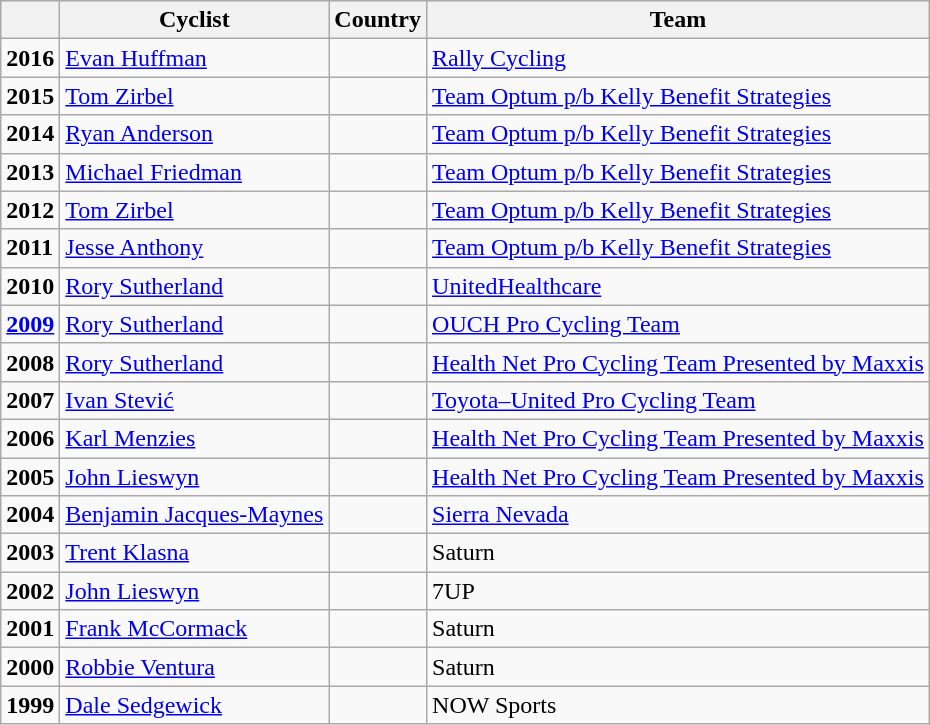<table class="wikitable">
<tr style="background:#ccf;">
<th></th>
<th>Cyclist</th>
<th>Country</th>
<th>Team</th>
</tr>
<tr>
<td><strong>2016</strong></td>
<td><a href='#'>Evan Huffman</a></td>
<td></td>
<td><a href='#'>Rally Cycling</a></td>
</tr>
<tr>
<td><strong>2015</strong></td>
<td><a href='#'>Tom Zirbel</a></td>
<td></td>
<td><a href='#'>Team Optum p/b Kelly Benefit Strategies</a></td>
</tr>
<tr>
<td><strong>2014</strong></td>
<td><a href='#'>Ryan Anderson</a></td>
<td></td>
<td><a href='#'>Team Optum p/b Kelly Benefit Strategies</a></td>
</tr>
<tr>
<td><strong>2013</strong></td>
<td><a href='#'>Michael Friedman</a></td>
<td></td>
<td><a href='#'>Team Optum p/b Kelly Benefit Strategies</a></td>
</tr>
<tr>
<td><strong>2012</strong></td>
<td><a href='#'>Tom Zirbel</a></td>
<td></td>
<td><a href='#'>Team Optum p/b Kelly Benefit Strategies</a></td>
</tr>
<tr>
<td><strong>2011</strong></td>
<td><a href='#'>Jesse Anthony</a></td>
<td></td>
<td><a href='#'>Team Optum p/b Kelly Benefit Strategies</a></td>
</tr>
<tr>
<td><strong>2010</strong></td>
<td><a href='#'>Rory Sutherland</a></td>
<td></td>
<td><a href='#'>UnitedHealthcare</a></td>
</tr>
<tr>
<td><strong><a href='#'>2009</a></strong></td>
<td><a href='#'>Rory Sutherland</a></td>
<td></td>
<td><a href='#'>OUCH Pro Cycling Team</a></td>
</tr>
<tr>
<td><strong>2008</strong></td>
<td><a href='#'>Rory Sutherland</a></td>
<td></td>
<td><a href='#'>Health Net Pro Cycling Team Presented by Maxxis</a></td>
</tr>
<tr>
<td><strong>2007</strong></td>
<td><a href='#'>Ivan Stević</a></td>
<td></td>
<td><a href='#'>Toyota–United Pro Cycling Team</a></td>
</tr>
<tr>
<td><strong>2006</strong></td>
<td><a href='#'>Karl Menzies</a></td>
<td></td>
<td><a href='#'>Health Net Pro Cycling Team Presented by Maxxis</a></td>
</tr>
<tr>
<td><strong>2005</strong></td>
<td><a href='#'>John Lieswyn</a></td>
<td></td>
<td><a href='#'>Health Net Pro Cycling Team Presented by Maxxis</a></td>
</tr>
<tr>
<td><strong>2004</strong></td>
<td><a href='#'>Benjamin Jacques-Maynes</a></td>
<td></td>
<td><a href='#'>Sierra Nevada</a></td>
</tr>
<tr>
<td><strong>2003</strong></td>
<td><a href='#'>Trent Klasna</a></td>
<td></td>
<td>Saturn</td>
</tr>
<tr>
<td><strong>2002</strong></td>
<td><a href='#'>John Lieswyn</a></td>
<td></td>
<td>7UP</td>
</tr>
<tr>
<td><strong>2001</strong></td>
<td><a href='#'>Frank McCormack</a></td>
<td></td>
<td>Saturn</td>
</tr>
<tr>
<td><strong>2000</strong></td>
<td><a href='#'>Robbie Ventura</a></td>
<td></td>
<td>Saturn</td>
</tr>
<tr>
<td><strong>1999</strong></td>
<td><a href='#'>Dale Sedgewick</a></td>
<td></td>
<td>NOW Sports</td>
</tr>
</table>
